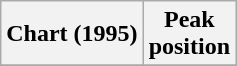<table class="wikitable sortable">
<tr>
<th>Chart (1995)</th>
<th>Peak<br>position</th>
</tr>
<tr>
</tr>
</table>
